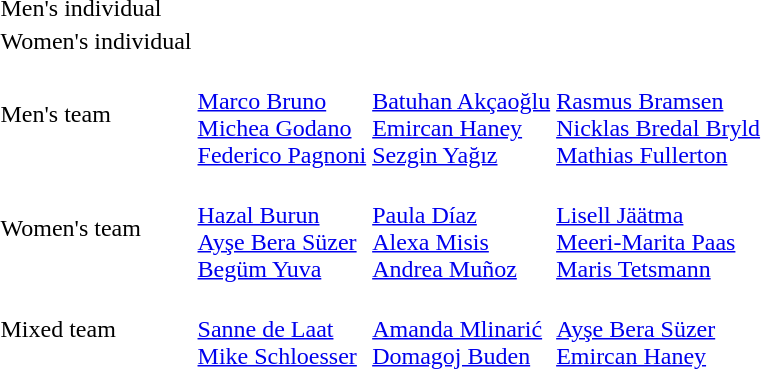<table>
<tr>
<td>Men's individual<br></td>
<td></td>
<td></td>
<td></td>
</tr>
<tr>
<td>Women's individual<br></td>
<td></td>
<td></td>
<td></td>
</tr>
<tr>
<td>Men's team<br></td>
<td><br><a href='#'>Marco Bruno</a><br><a href='#'>Michea Godano</a><br><a href='#'>Federico Pagnoni</a></td>
<td><br><a href='#'>Batuhan Akçaoğlu</a><br><a href='#'>Emircan Haney</a><br><a href='#'>Sezgin Yağız</a></td>
<td><br><a href='#'>Rasmus Bramsen</a><br><a href='#'>Nicklas Bredal Bryld</a><br><a href='#'>Mathias Fullerton</a></td>
</tr>
<tr>
<td>Women's team<br></td>
<td><br><a href='#'>Hazal Burun</a><br><a href='#'>Ayşe Bera Süzer</a><br><a href='#'>Begüm Yuva</a></td>
<td><br><a href='#'>Paula Díaz</a><br><a href='#'>Alexa Misis</a><br><a href='#'>Andrea Muñoz</a></td>
<td><br><a href='#'>Lisell Jäätma</a><br><a href='#'>Meeri-Marita Paas</a><br><a href='#'>Maris Tetsmann</a></td>
</tr>
<tr>
<td>Mixed team<br></td>
<td><br><a href='#'>Sanne de Laat</a><br><a href='#'>Mike Schloesser</a></td>
<td><br><a href='#'>Amanda Mlinarić</a><br><a href='#'>Domagoj Buden</a></td>
<td><br><a href='#'>Ayşe Bera Süzer</a><br><a href='#'>Emircan Haney</a></td>
</tr>
</table>
